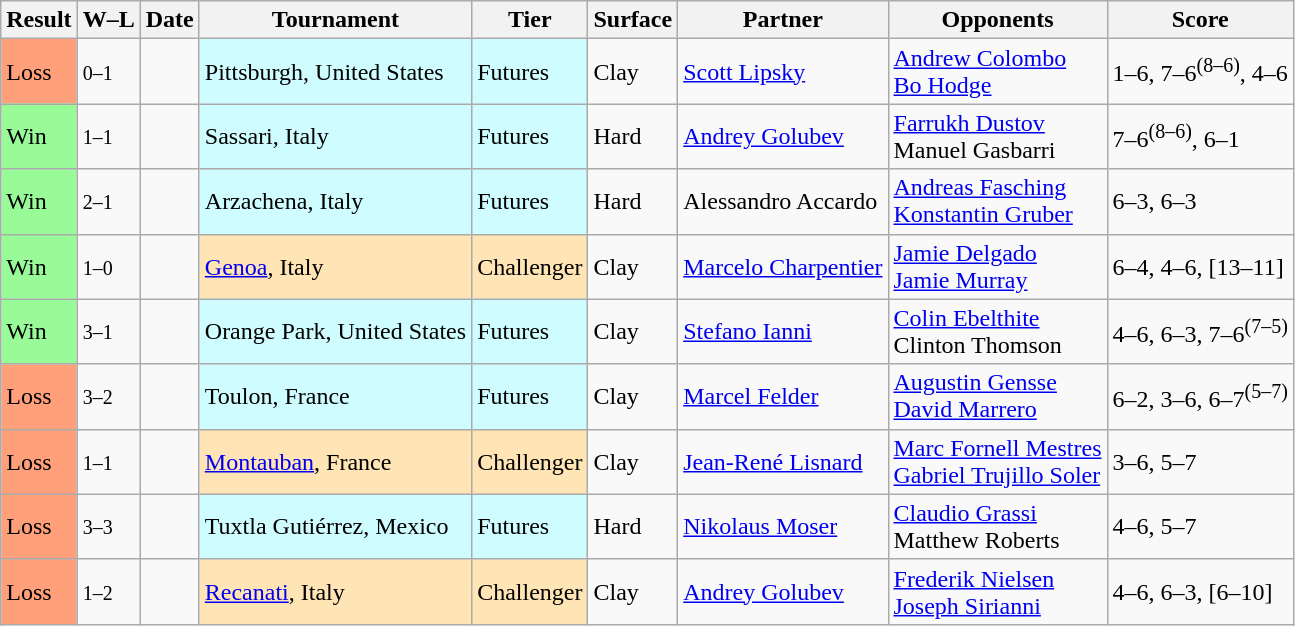<table class="sortable wikitable">
<tr>
<th>Result</th>
<th class="unsortable">W–L</th>
<th>Date</th>
<th>Tournament</th>
<th>Tier</th>
<th>Surface</th>
<th>Partner</th>
<th>Opponents</th>
<th class="unsortable">Score</th>
</tr>
<tr>
<td bgcolor=ffa07a>Loss</td>
<td><small>0–1</small></td>
<td></td>
<td bgcolor=cffcff>Pittsburgh, United States</td>
<td bgcolor=cffcff>Futures</td>
<td>Clay</td>
<td> <a href='#'>Scott Lipsky</a></td>
<td> <a href='#'>Andrew Colombo</a><br> <a href='#'>Bo Hodge</a></td>
<td>1–6, 7–6<sup>(8–6)</sup>, 4–6</td>
</tr>
<tr>
<td bgcolor=98fb98>Win</td>
<td><small>1–1</small></td>
<td></td>
<td bgcolor=cffcff>Sassari, Italy</td>
<td bgcolor=cffcff>Futures</td>
<td>Hard</td>
<td> <a href='#'>Andrey Golubev</a></td>
<td> <a href='#'>Farrukh Dustov</a><br> Manuel Gasbarri</td>
<td>7–6<sup>(8–6)</sup>, 6–1</td>
</tr>
<tr>
<td bgcolor=98fb98>Win</td>
<td><small>2–1</small></td>
<td></td>
<td bgcolor=cffcff>Arzachena, Italy</td>
<td bgcolor=cffcff>Futures</td>
<td>Hard</td>
<td> Alessandro Accardo</td>
<td> <a href='#'>Andreas Fasching</a><br> <a href='#'>Konstantin Gruber</a></td>
<td>6–3, 6–3</td>
</tr>
<tr>
<td bgcolor=98fb98>Win</td>
<td><small>1–0</small></td>
<td></td>
<td bgcolor=moccasin><a href='#'>Genoa</a>, Italy</td>
<td bgcolor=moccasin>Challenger</td>
<td>Clay</td>
<td> <a href='#'>Marcelo Charpentier</a></td>
<td> <a href='#'>Jamie Delgado</a><br> <a href='#'>Jamie Murray</a></td>
<td>6–4, 4–6, [13–11]</td>
</tr>
<tr>
<td bgcolor=98fb98>Win</td>
<td><small>3–1</small></td>
<td></td>
<td bgcolor=cffcff>Orange Park, United States</td>
<td bgcolor=cffcff>Futures</td>
<td>Clay</td>
<td> <a href='#'>Stefano Ianni</a></td>
<td> <a href='#'>Colin Ebelthite</a><br> Clinton Thomson</td>
<td>4–6, 6–3, 7–6<sup>(7–5)</sup></td>
</tr>
<tr>
<td bgcolor=ffa07a>Loss</td>
<td><small>3–2</small></td>
<td></td>
<td bgcolor=cffcff>Toulon, France</td>
<td bgcolor=cffcff>Futures</td>
<td>Clay</td>
<td> <a href='#'>Marcel Felder</a></td>
<td> <a href='#'>Augustin Gensse</a><br> <a href='#'>David Marrero</a></td>
<td>6–2, 3–6, 6–7<sup>(5–7)</sup></td>
</tr>
<tr>
<td bgcolor=ffa07a>Loss</td>
<td><small>1–1</small></td>
<td></td>
<td bgcolor=moccasin><a href='#'>Montauban</a>, France</td>
<td bgcolor=moccasin>Challenger</td>
<td>Clay</td>
<td> <a href='#'>Jean-René Lisnard</a></td>
<td> <a href='#'>Marc Fornell Mestres</a><br> <a href='#'>Gabriel Trujillo Soler</a></td>
<td>3–6, 5–7</td>
</tr>
<tr>
<td bgcolor=ffa07a>Loss</td>
<td><small>3–3</small></td>
<td></td>
<td bgcolor=cffcff>Tuxtla Gutiérrez, Mexico</td>
<td bgcolor=cffcff>Futures</td>
<td>Hard</td>
<td> <a href='#'>Nikolaus Moser</a></td>
<td> <a href='#'>Claudio Grassi</a><br> Matthew Roberts</td>
<td>4–6, 5–7</td>
</tr>
<tr>
<td bgcolor=ffa07a>Loss</td>
<td><small>1–2</small></td>
<td><a href='#'></a></td>
<td bgcolor=moccasin><a href='#'>Recanati</a>, Italy</td>
<td bgcolor=moccasin>Challenger</td>
<td>Clay</td>
<td> <a href='#'>Andrey Golubev</a></td>
<td> <a href='#'>Frederik Nielsen</a><br> <a href='#'>Joseph Sirianni</a></td>
<td>4–6, 6–3, [6–10]</td>
</tr>
</table>
